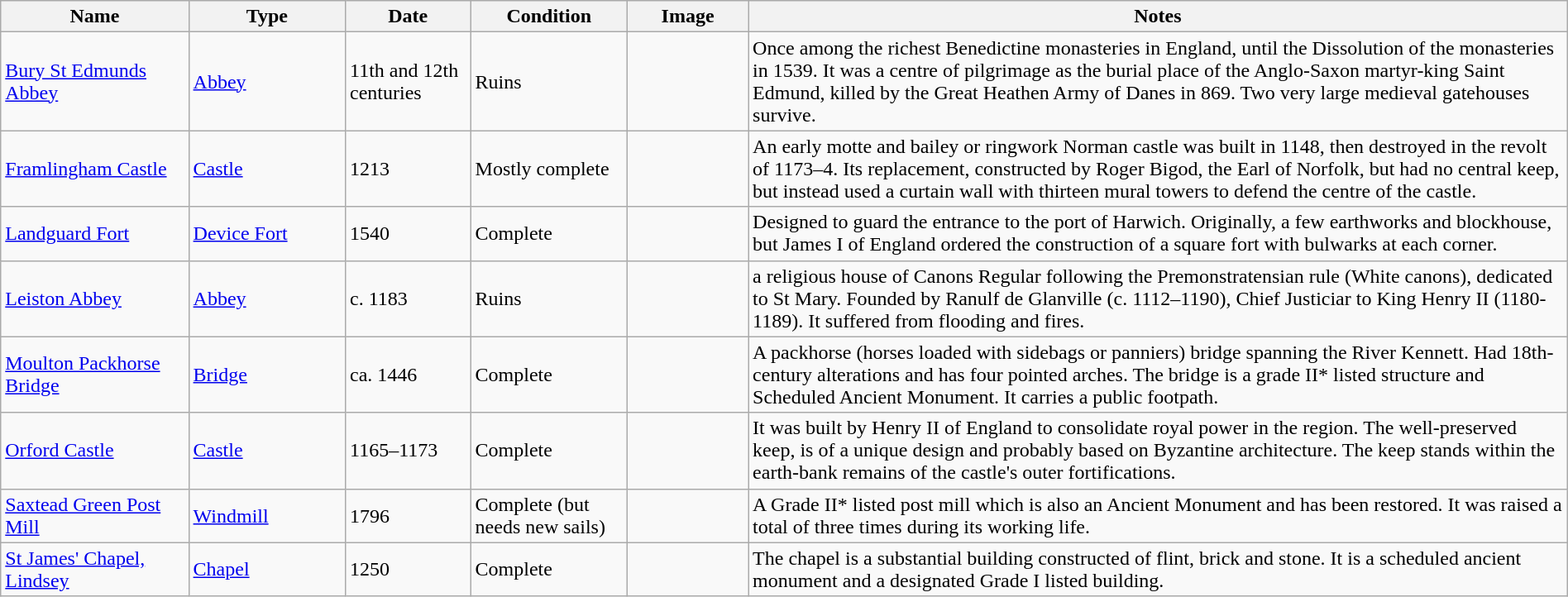<table class="wikitable sortable" width="100%">
<tr>
<th width="12%">Name</th>
<th width="10%">Type</th>
<th width="8%">Date</th>
<th width="10%">Condition</th>
<th class="unsortable" width="90px">Image</th>
<th class="unsortable">Notes</th>
</tr>
<tr>
<td><a href='#'>Bury St Edmunds Abbey</a></td>
<td><a href='#'>Abbey</a></td>
<td>11th and 12th centuries</td>
<td>Ruins</td>
<td></td>
<td>Once among the richest Benedictine monasteries in England, until the Dissolution of the monasteries in 1539. It was a centre of pilgrimage as the burial place of the Anglo-Saxon martyr-king Saint Edmund, killed by the Great Heathen Army of Danes in 869. Two very large medieval gatehouses survive.</td>
</tr>
<tr>
<td><a href='#'>Framlingham Castle</a></td>
<td><a href='#'>Castle</a></td>
<td>1213</td>
<td>Mostly complete</td>
<td></td>
<td>An early motte and bailey or ringwork Norman castle was built in 1148, then destroyed in the revolt of 1173–4. Its replacement, constructed by Roger Bigod, the Earl of Norfolk, but had no central keep, but instead used a curtain wall with thirteen mural towers to defend the centre of the castle.</td>
</tr>
<tr>
<td><a href='#'>Landguard Fort</a></td>
<td><a href='#'>Device Fort</a></td>
<td>1540</td>
<td>Complete</td>
<td></td>
<td>Designed to guard the entrance to the port of Harwich. Originally, a few earthworks and blockhouse, but James I of England ordered the construction of a square fort with bulwarks at each corner.</td>
</tr>
<tr>
<td><a href='#'>Leiston Abbey</a></td>
<td><a href='#'>Abbey</a></td>
<td>c. 1183</td>
<td>Ruins</td>
<td></td>
<td>a religious house of Canons Regular following the Premonstratensian rule (White canons), dedicated to St Mary. Founded by Ranulf de Glanville (c. 1112–1190), Chief Justiciar to King Henry II (1180-1189). It suffered from flooding and fires.</td>
</tr>
<tr>
<td><a href='#'>Moulton Packhorse Bridge</a></td>
<td><a href='#'>Bridge</a></td>
<td>ca. 1446</td>
<td>Complete</td>
<td></td>
<td>A packhorse (horses loaded with sidebags or panniers) bridge spanning the River Kennett. Had 18th-century alterations and has four pointed arches. The bridge is a grade II* listed structure and Scheduled Ancient Monument. It carries a public footpath.</td>
</tr>
<tr>
<td><a href='#'>Orford Castle</a></td>
<td><a href='#'>Castle</a></td>
<td>1165–1173</td>
<td>Complete</td>
<td></td>
<td>It was built by Henry II of England to consolidate royal power in the region. The well-preserved keep, is of a unique design and probably based on Byzantine architecture. The keep stands within the earth-bank remains of the castle's outer fortifications.</td>
</tr>
<tr>
<td><a href='#'>Saxtead Green Post Mill</a></td>
<td><a href='#'>Windmill</a></td>
<td>1796</td>
<td>Complete (but needs new sails)</td>
<td></td>
<td>A Grade II* listed post mill which is also an Ancient Monument and has been restored. It was raised a total of three times during its working life.</td>
</tr>
<tr>
<td><a href='#'>St James' Chapel, Lindsey</a></td>
<td><a href='#'>Chapel</a></td>
<td>1250</td>
<td>Complete</td>
<td></td>
<td>The chapel is a substantial building constructed of flint, brick and stone. It is a scheduled ancient monument and a designated Grade I listed building.</td>
</tr>
</table>
